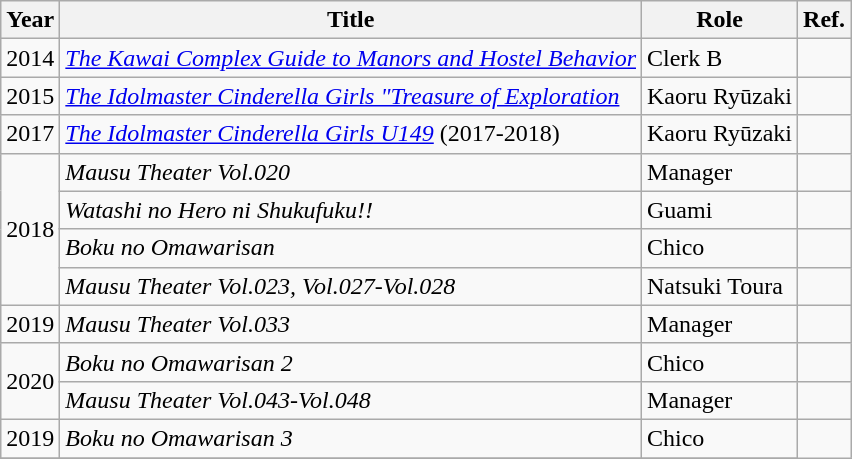<table class="wikitable">
<tr>
<th>Year</th>
<th>Title</th>
<th>Role</th>
<th>Ref.</th>
</tr>
<tr>
<td>2014</td>
<td><em><a href='#'>The Kawai Complex Guide to Manors and Hostel Behavior</a></em></td>
<td>Clerk B</td>
<td></td>
</tr>
<tr>
<td>2015</td>
<td><em><a href='#'>The Idolmaster Cinderella Girls "Treasure of Exploration</a></em></td>
<td>Kaoru Ryūzaki</td>
<td></td>
</tr>
<tr>
<td>2017</td>
<td><em><a href='#'>The Idolmaster Cinderella Girls U149</a></em> (2017-2018)</td>
<td>Kaoru Ryūzaki</td>
<td></td>
</tr>
<tr>
<td rowspan="4">2018</td>
<td><em>Mausu Theater Vol.020</em></td>
<td>Manager</td>
<td></td>
</tr>
<tr>
<td><em>Watashi no Hero ni Shukufuku!!</em></td>
<td>Guami</td>
<td></td>
</tr>
<tr>
<td><em>Boku no Omawarisan</em></td>
<td>Chico</td>
<td></td>
</tr>
<tr>
<td><em>Mausu Theater Vol.023, Vol.027-Vol.028</em></td>
<td>Natsuki Toura</td>
<td></td>
</tr>
<tr>
<td>2019</td>
<td><em>Mausu Theater Vol.033</em></td>
<td>Manager</td>
<td></td>
</tr>
<tr>
<td rowspan="2">2020</td>
<td><em>Boku no Omawarisan 2</em></td>
<td>Chico</td>
<td></td>
</tr>
<tr>
<td><em>Mausu Theater Vol.043-Vol.048</em></td>
<td>Manager</td>
<td></td>
</tr>
<tr>
<td>2019</td>
<td><em>Boku no Omawarisan 3</em></td>
<td>Chico</td>
</tr>
<tr>
</tr>
</table>
